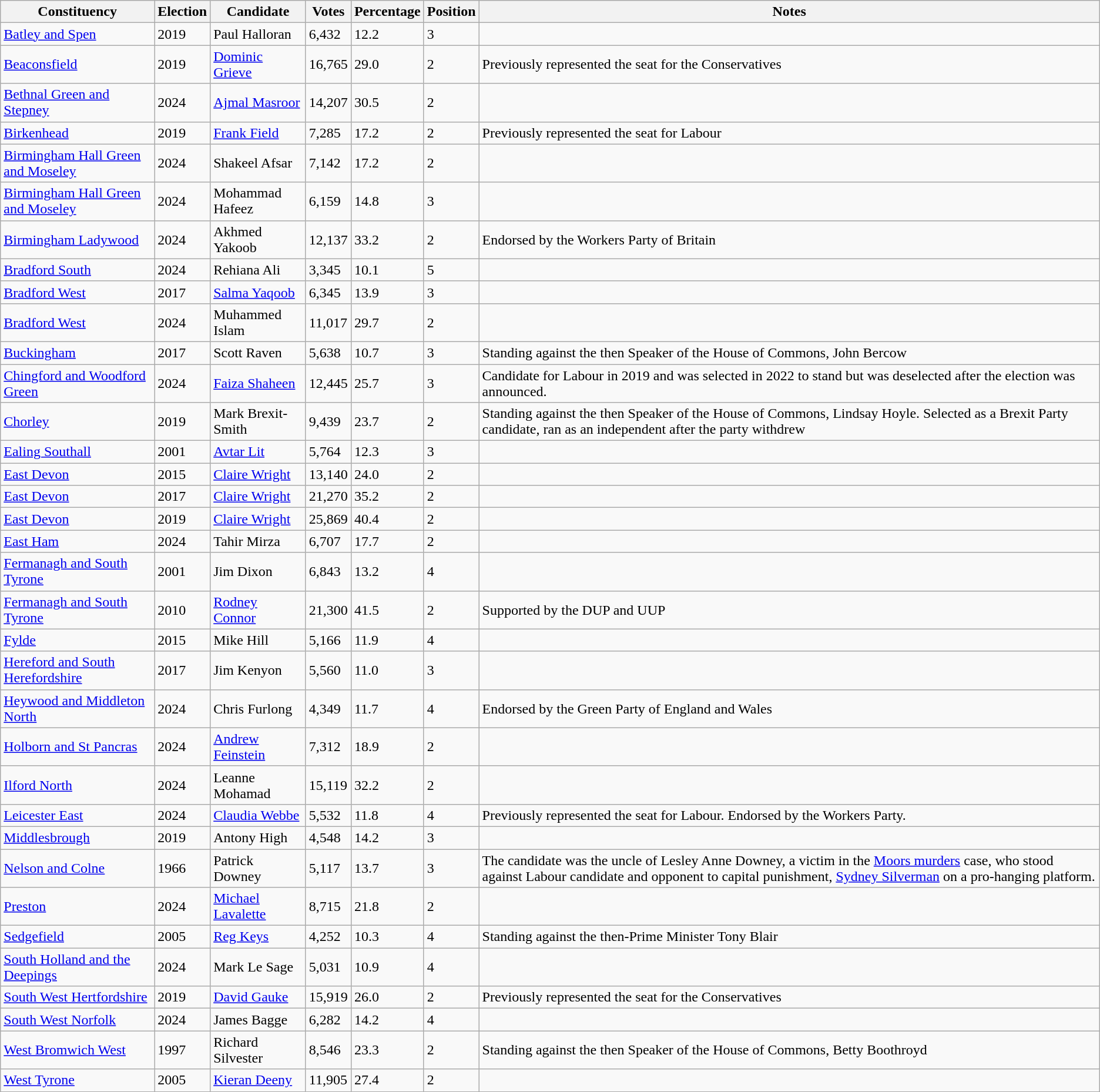<table class="wikitable sortable">
<tr>
<th>Constituency</th>
<th>Election</th>
<th>Candidate</th>
<th>Votes</th>
<th>Percentage</th>
<th>Position</th>
<th>Notes</th>
</tr>
<tr>
<td><a href='#'>Batley and Spen</a></td>
<td>2019</td>
<td>Paul Halloran</td>
<td>6,432</td>
<td>12.2</td>
<td>3</td>
<td></td>
</tr>
<tr>
<td><a href='#'>Beaconsfield</a></td>
<td>2019</td>
<td><a href='#'>Dominic Grieve</a></td>
<td>16,765</td>
<td>29.0</td>
<td>2</td>
<td>Previously represented the seat for the Conservatives</td>
</tr>
<tr>
<td><a href='#'>Bethnal Green and Stepney</a></td>
<td>2024</td>
<td><a href='#'>Ajmal Masroor</a></td>
<td>14,207</td>
<td>30.5</td>
<td>2</td>
<td></td>
</tr>
<tr>
<td><a href='#'>Birkenhead</a></td>
<td>2019</td>
<td><a href='#'>Frank Field</a></td>
<td>7,285</td>
<td>17.2</td>
<td>2</td>
<td>Previously represented the seat for Labour</td>
</tr>
<tr>
<td><a href='#'>Birmingham Hall Green and Moseley</a></td>
<td>2024</td>
<td>Shakeel Afsar</td>
<td>7,142</td>
<td>17.2</td>
<td>2</td>
<td></td>
</tr>
<tr>
<td><a href='#'>Birmingham Hall Green and Moseley</a></td>
<td>2024</td>
<td>Mohammad Hafeez</td>
<td>6,159</td>
<td>14.8</td>
<td>3</td>
<td></td>
</tr>
<tr>
<td><a href='#'>Birmingham Ladywood</a></td>
<td>2024</td>
<td>Akhmed Yakoob</td>
<td>12,137</td>
<td>33.2</td>
<td>2</td>
<td>Endorsed by the Workers Party of Britain</td>
</tr>
<tr>
<td><a href='#'>Bradford South</a></td>
<td>2024</td>
<td>Rehiana Ali</td>
<td>3,345</td>
<td>10.1</td>
<td>5</td>
<td></td>
</tr>
<tr>
<td><a href='#'>Bradford West</a></td>
<td>2017</td>
<td><a href='#'>Salma Yaqoob</a></td>
<td>6,345</td>
<td>13.9</td>
<td>3</td>
<td></td>
</tr>
<tr>
<td><a href='#'>Bradford West</a></td>
<td>2024</td>
<td>Muhammed Islam</td>
<td>11,017</td>
<td>29.7</td>
<td>2</td>
<td></td>
</tr>
<tr>
<td><a href='#'>Buckingham</a></td>
<td>2017</td>
<td>Scott Raven</td>
<td>5,638</td>
<td>10.7</td>
<td>3</td>
<td>Standing against the then Speaker of the House of Commons, John Bercow</td>
</tr>
<tr>
<td><a href='#'>Chingford and Woodford Green</a></td>
<td>2024</td>
<td><a href='#'>Faiza Shaheen</a></td>
<td>12,445</td>
<td>25.7</td>
<td>3</td>
<td>Candidate for Labour in 2019 and was selected in 2022 to stand but was deselected after the election was announced.</td>
</tr>
<tr>
<td><a href='#'>Chorley</a></td>
<td>2019</td>
<td>Mark Brexit-Smith</td>
<td>9,439</td>
<td>23.7</td>
<td>2</td>
<td>Standing against the then Speaker of the House of Commons, Lindsay Hoyle. Selected as a Brexit Party candidate, ran as an independent after the party withdrew</td>
</tr>
<tr>
<td><a href='#'>Ealing Southall</a></td>
<td>2001</td>
<td><a href='#'>Avtar Lit</a></td>
<td>5,764</td>
<td>12.3</td>
<td>3</td>
<td></td>
</tr>
<tr>
<td><a href='#'>East Devon</a></td>
<td>2015</td>
<td><a href='#'>Claire Wright</a></td>
<td>13,140</td>
<td>24.0</td>
<td>2</td>
<td></td>
</tr>
<tr>
<td><a href='#'>East Devon</a></td>
<td>2017</td>
<td><a href='#'>Claire Wright</a></td>
<td>21,270</td>
<td>35.2</td>
<td>2</td>
<td></td>
</tr>
<tr>
<td><a href='#'>East Devon</a></td>
<td>2019</td>
<td><a href='#'>Claire Wright</a></td>
<td>25,869</td>
<td>40.4</td>
<td>2</td>
<td></td>
</tr>
<tr>
<td><a href='#'>East Ham</a></td>
<td>2024</td>
<td>Tahir Mirza</td>
<td>6,707</td>
<td>17.7</td>
<td>2</td>
<td></td>
</tr>
<tr>
<td><a href='#'>Fermanagh and South Tyrone</a></td>
<td>2001</td>
<td>Jim Dixon</td>
<td>6,843</td>
<td>13.2</td>
<td>4</td>
<td></td>
</tr>
<tr>
<td><a href='#'>Fermanagh and South Tyrone</a></td>
<td>2010</td>
<td><a href='#'>Rodney Connor</a></td>
<td>21,300</td>
<td>41.5</td>
<td>2</td>
<td>Supported by the DUP and UUP</td>
</tr>
<tr>
<td><a href='#'>Fylde</a></td>
<td>2015</td>
<td>Mike Hill</td>
<td>5,166</td>
<td>11.9</td>
<td>4</td>
</tr>
<tr>
<td><a href='#'>Hereford and South Herefordshire</a></td>
<td>2017</td>
<td>Jim Kenyon</td>
<td>5,560</td>
<td>11.0</td>
<td>3</td>
<td></td>
</tr>
<tr>
<td><a href='#'>Heywood and Middleton North</a></td>
<td>2024</td>
<td>Chris Furlong</td>
<td>4,349</td>
<td>11.7</td>
<td>4</td>
<td>Endorsed by the Green Party of England and Wales</td>
</tr>
<tr>
<td><a href='#'>Holborn and St Pancras</a></td>
<td>2024</td>
<td><a href='#'>Andrew Feinstein</a></td>
<td>7,312</td>
<td>18.9</td>
<td>2</td>
<td></td>
</tr>
<tr>
<td><a href='#'>Ilford North</a></td>
<td>2024</td>
<td>Leanne Mohamad</td>
<td>15,119</td>
<td>32.2</td>
<td>2</td>
<td></td>
</tr>
<tr>
<td><a href='#'>Leicester East</a></td>
<td>2024</td>
<td><a href='#'>Claudia Webbe</a></td>
<td>5,532</td>
<td>11.8</td>
<td>4</td>
<td>Previously represented the seat for Labour. Endorsed by the Workers Party.</td>
</tr>
<tr>
<td><a href='#'>Middlesbrough</a></td>
<td>2019</td>
<td>Antony High</td>
<td>4,548</td>
<td>14.2</td>
<td>3</td>
<td></td>
</tr>
<tr>
<td><a href='#'>Nelson and Colne</a></td>
<td>1966</td>
<td>Patrick Downey</td>
<td>5,117</td>
<td>13.7</td>
<td>3</td>
<td>The candidate was the uncle of Lesley Anne Downey, a victim in the <a href='#'>Moors murders</a> case, who stood against Labour candidate and opponent to capital punishment, <a href='#'>Sydney Silverman</a> on a pro-hanging platform.</td>
</tr>
<tr>
<td><a href='#'>Preston</a></td>
<td>2024</td>
<td><a href='#'>Michael Lavalette</a></td>
<td>8,715</td>
<td>21.8</td>
<td>2</td>
<td></td>
</tr>
<tr>
<td><a href='#'>Sedgefield</a></td>
<td>2005</td>
<td><a href='#'>Reg Keys</a></td>
<td>4,252</td>
<td>10.3</td>
<td>4</td>
<td>Standing against the then-Prime Minister Tony Blair</td>
</tr>
<tr>
<td><a href='#'>South Holland and the Deepings</a></td>
<td>2024</td>
<td>Mark Le Sage</td>
<td>5,031</td>
<td>10.9</td>
<td>4</td>
<td></td>
</tr>
<tr>
<td><a href='#'>South West Hertfordshire</a></td>
<td>2019</td>
<td><a href='#'>David Gauke</a></td>
<td>15,919</td>
<td>26.0</td>
<td>2</td>
<td>Previously represented the seat for the Conservatives</td>
</tr>
<tr>
<td><a href='#'>South West Norfolk</a></td>
<td>2024</td>
<td>James Bagge</td>
<td>6,282</td>
<td>14.2</td>
<td>4</td>
<td></td>
</tr>
<tr>
<td><a href='#'>West Bromwich West</a></td>
<td>1997</td>
<td>Richard Silvester</td>
<td>8,546</td>
<td>23.3</td>
<td>2</td>
<td>Standing against the then Speaker of the House of Commons, Betty Boothroyd</td>
</tr>
<tr>
<td><a href='#'>West Tyrone</a></td>
<td>2005</td>
<td><a href='#'>Kieran Deeny</a></td>
<td>11,905</td>
<td>27.4</td>
<td>2</td>
<td></td>
</tr>
</table>
